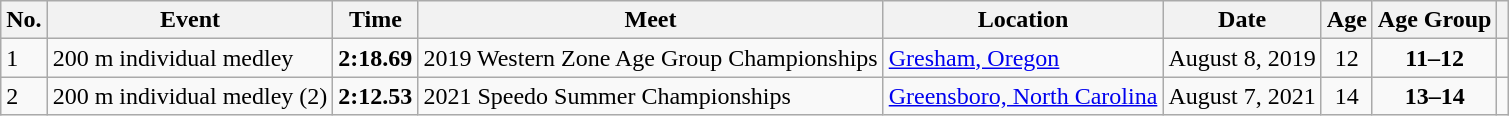<table class="wikitable">
<tr>
<th>No.</th>
<th>Event</th>
<th>Time</th>
<th>Meet</th>
<th>Location</th>
<th>Date</th>
<th>Age</th>
<th>Age Group</th>
<th></th>
</tr>
<tr>
<td>1</td>
<td>200 m individual medley</td>
<td style="text-align:center;"><strong>2:18.69</strong></td>
<td>2019 Western Zone Age Group Championships</td>
<td><a href='#'>Gresham, Oregon</a></td>
<td>August 8, 2019</td>
<td style="text-align:center;">12</td>
<td style="text-align:center;"><strong>11–12</strong></td>
<td style="text-align:center;"></td>
</tr>
<tr>
<td>2</td>
<td>200 m individual medley (2)</td>
<td style="text-align:center;"><strong>2:12.53</strong></td>
<td>2021 Speedo Summer Championships</td>
<td><a href='#'>Greensboro, North Carolina</a></td>
<td>August 7, 2021</td>
<td style="text-align:center;">14</td>
<td style="text-align:center;"><strong>13–14</strong></td>
<td style="text-align:center;"></td>
</tr>
</table>
